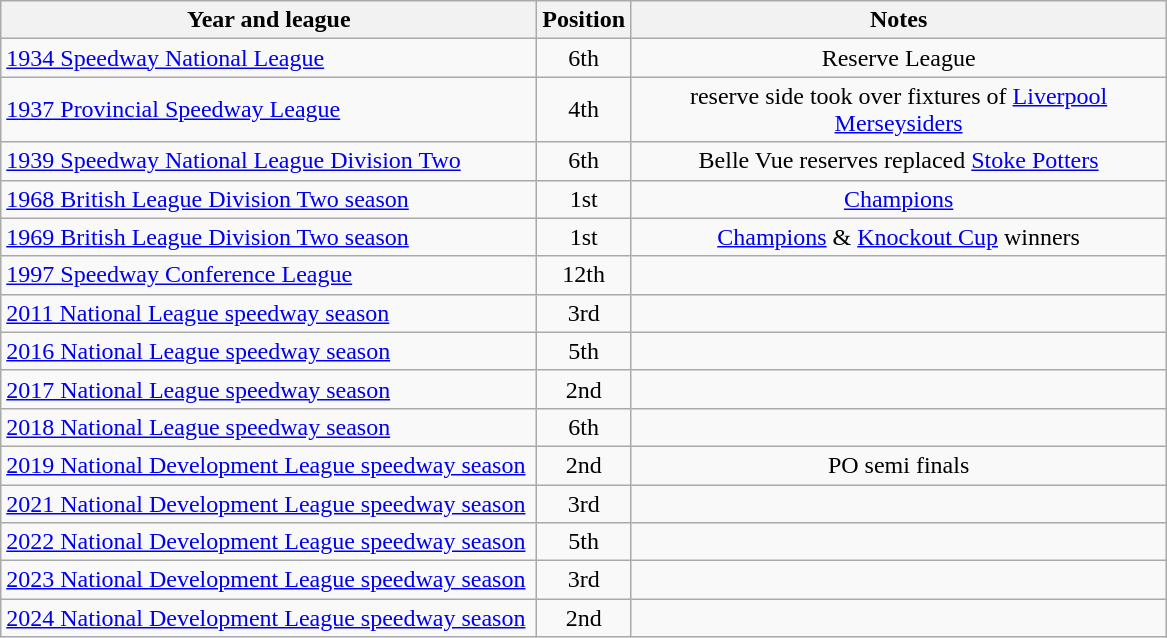<table class="wikitable">
<tr>
<th width=350>Year and league</th>
<th width=50>Position</th>
<th width=350>Notes</th>
</tr>
<tr align=center>
<td align="left"><a href='#'>1934 Speedway National League</a></td>
<td>6th</td>
<td>Reserve League</td>
</tr>
<tr align=center>
<td align="left"><a href='#'>1937 Provincial Speedway League</a></td>
<td>4th</td>
<td>reserve side took over fixtures of <a href='#'>Liverpool Merseysiders</a></td>
</tr>
<tr align=center>
<td align="left"><a href='#'>1939 Speedway National League Division Two</a></td>
<td>6th</td>
<td>Belle Vue reserves replaced <a href='#'>Stoke Potters</a></td>
</tr>
<tr align=center>
<td align="left"><a href='#'>1968 British League Division Two season</a></td>
<td>1st</td>
<td><a href='#'>Champions</a></td>
</tr>
<tr align=center>
<td align="left"><a href='#'>1969 British League Division Two season</a></td>
<td>1st</td>
<td><a href='#'>Champions</a> & <a href='#'>Knockout Cup</a> winners</td>
</tr>
<tr align=center>
<td align="left"><a href='#'>1997 Speedway Conference League</a></td>
<td>12th</td>
<td></td>
</tr>
<tr align=center>
<td align="left"><a href='#'>2011 National League speedway season</a></td>
<td>3rd</td>
<td></td>
</tr>
<tr align=center>
<td align="left"><a href='#'>2016 National League speedway season</a></td>
<td>5th</td>
<td></td>
</tr>
<tr align=center>
<td align="left"><a href='#'>2017 National League speedway season</a></td>
<td>2nd</td>
<td></td>
</tr>
<tr align=center>
<td align="left"><a href='#'>2018 National League speedway season</a></td>
<td>6th</td>
<td></td>
</tr>
<tr align=center>
<td align="left"><a href='#'>2019 National Development League speedway season</a></td>
<td>2nd</td>
<td>PO semi finals</td>
</tr>
<tr align=center>
<td align="left"><a href='#'>2021 National Development League speedway season</a></td>
<td>3rd</td>
<td></td>
</tr>
<tr align=center>
<td align="left"><a href='#'>2022 National Development League speedway season</a></td>
<td>5th</td>
<td></td>
</tr>
<tr align=center>
<td align="left"><a href='#'>2023 National Development League speedway season</a></td>
<td>3rd</td>
<td></td>
</tr>
<tr align=center>
<td align="left"><a href='#'>2024 National Development League speedway season</a></td>
<td>2nd</td>
<td></td>
</tr>
</table>
